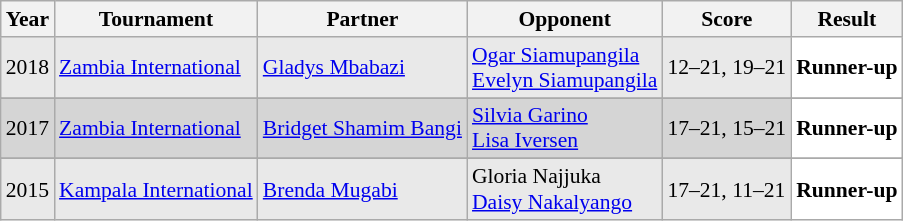<table class="sortable wikitable" style="font-size: 90%;">
<tr>
<th>Year</th>
<th>Tournament</th>
<th>Partner</th>
<th>Opponent</th>
<th>Score</th>
<th>Result</th>
</tr>
<tr style="background:#E9E9E9">
<td align="center">2018</td>
<td align="left"><a href='#'>Zambia International</a></td>
<td align="left"> <a href='#'>Gladys Mbabazi</a></td>
<td align="left"> <a href='#'>Ogar Siamupangila</a> <br>  <a href='#'>Evelyn Siamupangila</a></td>
<td align="left">12–21, 19–21</td>
<td style="text-align:left; background:white"> <strong>Runner-up</strong></td>
</tr>
<tr>
</tr>
<tr style="background:#D5D5D5">
<td align="center">2017</td>
<td align="left"><a href='#'>Zambia International</a></td>
<td align="left"> <a href='#'>Bridget Shamim Bangi</a></td>
<td align="left"> <a href='#'>Silvia Garino</a> <br>  <a href='#'>Lisa Iversen</a></td>
<td align="left">17–21, 15–21</td>
<td style="text-align:left; background:white"> <strong>Runner-up</strong></td>
</tr>
<tr>
</tr>
<tr style="background:#E9E9E9">
<td align="center">2015</td>
<td align="left"><a href='#'>Kampala International</a></td>
<td align="left"> <a href='#'>Brenda Mugabi</a></td>
<td align="left"> Gloria Najjuka <br>  <a href='#'>Daisy Nakalyango</a></td>
<td align="left">17–21, 11–21</td>
<td style="text-align:left; background:white"> <strong>Runner-up</strong></td>
</tr>
</table>
